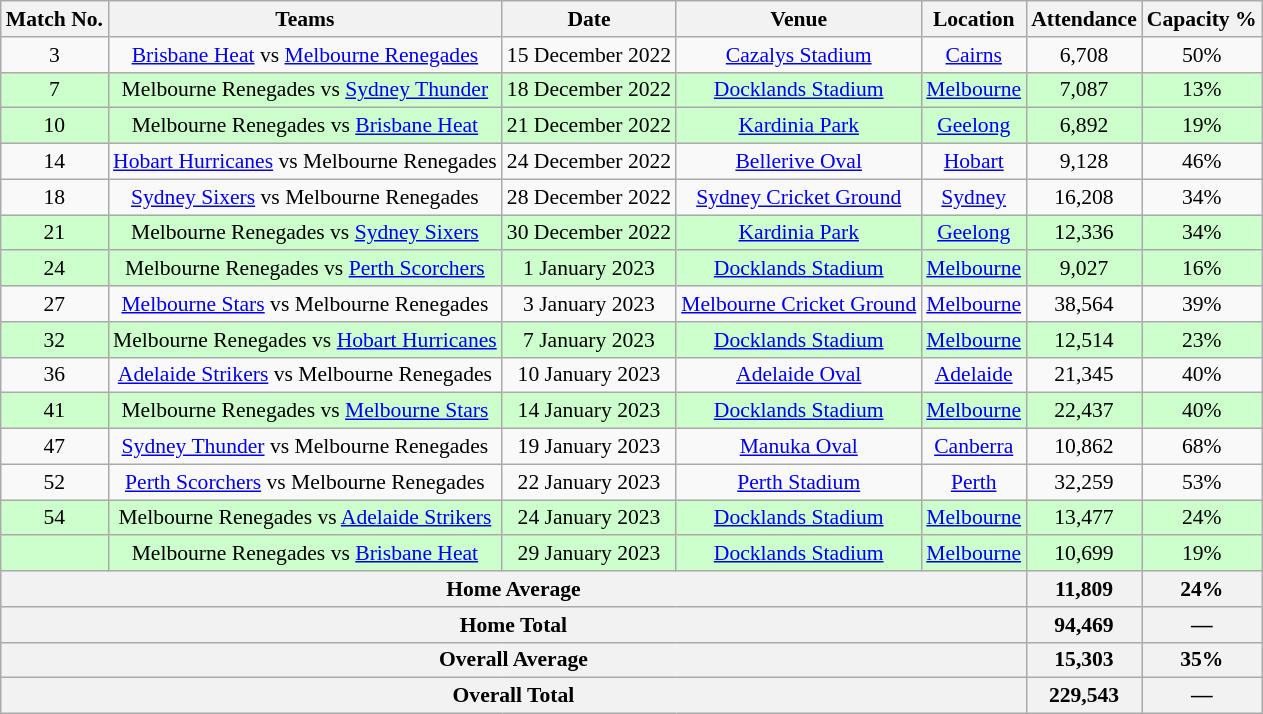<table class="wikitable sortable" style="text-align: center; font-size:90%;">
<tr>
<th>Match No.</th>
<th>Teams</th>
<th>Date</th>
<th>Venue</th>
<th>Location</th>
<th>Attendance</th>
<th>Capacity %</th>
</tr>
<tr>
<td>3</td>
<td><a href='#'>Brisbane Heat</a> vs <a href='#'>Melbourne Renegades</a></td>
<td>15 December 2022</td>
<td><a href='#'>Cazalys Stadium</a></td>
<td><a href='#'>Cairns</a></td>
<td>6,708</td>
<td>50%</td>
</tr>
<tr style="background:#CCFFCC">
<td>7</td>
<td>Melbourne Renegades vs <a href='#'>Sydney Thunder</a></td>
<td>18 December 2022</td>
<td><a href='#'>Docklands Stadium</a></td>
<td><a href='#'>Melbourne</a></td>
<td>7,087</td>
<td>13%</td>
</tr>
<tr style="background:#CCFFCC">
<td>10</td>
<td>Melbourne Renegades vs <a href='#'>Brisbane Heat</a></td>
<td>21 December 2022</td>
<td><a href='#'>Kardinia Park</a></td>
<td><a href='#'>Geelong</a></td>
<td>6,892</td>
<td>19%</td>
</tr>
<tr>
<td>14</td>
<td><a href='#'>Hobart Hurricanes</a> vs Melbourne Renegades</td>
<td>24 December 2022</td>
<td><a href='#'>Bellerive Oval</a></td>
<td><a href='#'>Hobart</a></td>
<td>9,128</td>
<td>46%</td>
</tr>
<tr>
<td>18</td>
<td><a href='#'>Sydney Sixers</a> vs Melbourne Renegades</td>
<td>28 December 2022</td>
<td><a href='#'>Sydney Cricket Ground</a></td>
<td><a href='#'>Sydney</a></td>
<td>16,208</td>
<td>34%</td>
</tr>
<tr style="background:#CCFFCC">
<td>21</td>
<td>Melbourne Renegades vs <a href='#'>Sydney Sixers</a></td>
<td>30 December 2022</td>
<td><a href='#'>Kardinia Park</a></td>
<td><a href='#'>Geelong</a></td>
<td>12,336</td>
<td>34%</td>
</tr>
<tr style="background:#CCFFCC">
<td>24</td>
<td>Melbourne Renegades vs <a href='#'>Perth Scorchers</a></td>
<td>1 January 2023</td>
<td><a href='#'>Docklands Stadium</a></td>
<td><a href='#'>Melbourne</a></td>
<td>9,027</td>
<td>16%</td>
</tr>
<tr>
<td>27</td>
<td><a href='#'>Melbourne Stars</a> vs Melbourne Renegades</td>
<td>3 January 2023</td>
<td><a href='#'>Melbourne Cricket Ground</a></td>
<td><a href='#'>Melbourne</a></td>
<td>38,564</td>
<td>39%</td>
</tr>
<tr style="background:#CCFFCC">
<td>32</td>
<td>Melbourne Renegades vs <a href='#'>Hobart Hurricanes</a></td>
<td>7 January 2023</td>
<td><a href='#'>Docklands Stadium</a></td>
<td><a href='#'>Melbourne</a></td>
<td>12,514</td>
<td>23%</td>
</tr>
<tr>
<td>36</td>
<td><a href='#'>Adelaide Strikers</a> vs Melbourne Renegades</td>
<td>10 January 2023</td>
<td><a href='#'>Adelaide Oval</a></td>
<td><a href='#'>Adelaide</a></td>
<td>21,345</td>
<td>40%</td>
</tr>
<tr style="background:#CCFFCC">
<td>41</td>
<td>Melbourne Renegades vs <a href='#'>Melbourne Stars</a></td>
<td>14 January 2023</td>
<td><a href='#'>Docklands Stadium</a></td>
<td><a href='#'>Melbourne</a></td>
<td>22,437</td>
<td>40%</td>
</tr>
<tr>
<td>47</td>
<td><a href='#'>Sydney Thunder</a> vs Melbourne Renegades</td>
<td>19 January 2023</td>
<td><a href='#'>Manuka Oval</a></td>
<td><a href='#'>Canberra</a></td>
<td>10,862</td>
<td>68%</td>
</tr>
<tr>
<td>52</td>
<td><a href='#'>Perth Scorchers</a> vs Melbourne Renegades</td>
<td>22 January 2023</td>
<td><a href='#'>Perth Stadium</a></td>
<td><a href='#'>Perth</a></td>
<td>32,259</td>
<td>53%</td>
</tr>
<tr style="background:#CCFFCC">
<td>54</td>
<td>Melbourne Renegades vs <a href='#'>Adelaide Strikers</a></td>
<td>24 January 2023</td>
<td><a href='#'>Docklands Stadium</a></td>
<td><a href='#'>Melbourne</a></td>
<td>13,477</td>
<td>24%</td>
</tr>
<tr style="background:#CCFFCC">
<td></td>
<td>Melbourne Renegades vs <a href='#'>Brisbane Heat</a></td>
<td>29 January 2023</td>
<td><a href='#'>Docklands Stadium</a></td>
<td><a href='#'>Melbourne</a></td>
<td>10,699</td>
<td>19%</td>
</tr>
<tr>
<th colspan="5">Home Average</th>
<th>11,809</th>
<th>24%</th>
</tr>
<tr>
<th colspan="5">Home Total</th>
<th>94,469</th>
<th>—</th>
</tr>
<tr>
<th colspan="5">Overall Average</th>
<th>15,303</th>
<th>35%</th>
</tr>
<tr>
<th colspan="5">Overall Total</th>
<th>229,543</th>
<th>—</th>
</tr>
</table>
